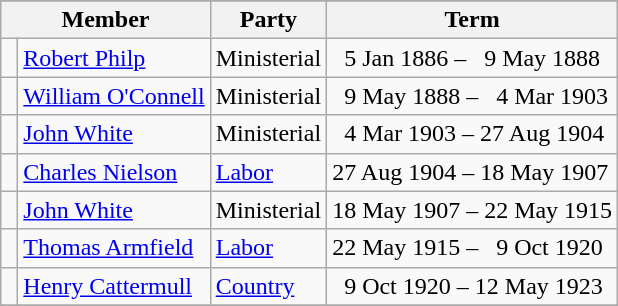<table class="wikitable">
<tr>
</tr>
<tr>
<th colspan="2">Member</th>
<th>Party</th>
<th>Term</th>
</tr>
<tr>
<td> </td>
<td><a href='#'>Robert Philp</a></td>
<td>Ministerial</td>
<td>  5 Jan 1886 –   9 May 1888</td>
</tr>
<tr>
<td> </td>
<td><a href='#'>William O'Connell</a></td>
<td>Ministerial</td>
<td>  9 May 1888 –   4 Mar 1903</td>
</tr>
<tr>
<td> </td>
<td><a href='#'>John White</a></td>
<td>Ministerial</td>
<td>  4 Mar 1903 – 27 Aug 1904</td>
</tr>
<tr>
<td> </td>
<td><a href='#'>Charles Nielson</a></td>
<td><a href='#'>Labor</a></td>
<td>27 Aug 1904 – 18 May 1907</td>
</tr>
<tr>
<td> </td>
<td><a href='#'>John White</a></td>
<td>Ministerial</td>
<td>18 May 1907 – 22 May 1915</td>
</tr>
<tr>
<td> </td>
<td><a href='#'>Thomas Armfield</a></td>
<td><a href='#'>Labor</a></td>
<td>22 May 1915 –   9 Oct 1920</td>
</tr>
<tr>
<td> </td>
<td><a href='#'>Henry Cattermull</a></td>
<td><a href='#'>Country</a></td>
<td>  9 Oct 1920 – 12 May 1923</td>
</tr>
<tr>
</tr>
</table>
